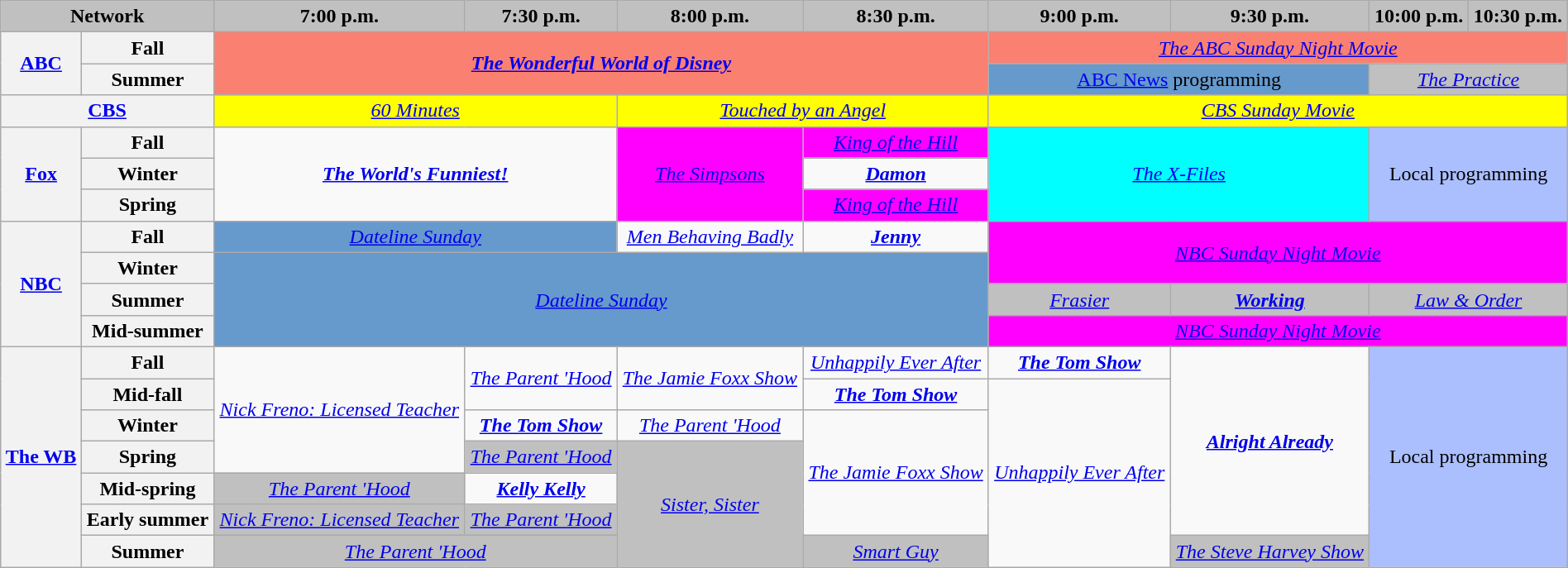<table class="wikitable" style="width:100%;margin-right:0;text-align:center">
<tr>
<th colspan="2" style="background-color:#C0C0C0">Network</th>
<th style="background-color:#C0C0C0;text-align:center">7:00 p.m.</th>
<th style="background-color:#C0C0C0;text-align:center">7:30 p.m.</th>
<th style="background-color:#C0C0C0;text-align:center">8:00 p.m.</th>
<th style="background-color:#C0C0C0;text-align:center">8:30 p.m.</th>
<th style="background-color:#C0C0C0;text-align:center">9:00 p.m.</th>
<th style="background-color:#C0C0C0;text-align:center">9:30 p.m.</th>
<th style="background-color:#C0C0C0;text-align:center">10:00 p.m.</th>
<th style="background-color:#C0C0C0;text-align:center">10:30 p.m.</th>
</tr>
<tr>
<th rowspan="2"><a href='#'>ABC</a></th>
<th>Fall</th>
<td colspan="4" rowspan="2" style="background:#FA8072;"><strong><em><a href='#'>The Wonderful World of Disney</a></em></strong></td>
<td colspan="4" style="background:#FA8072;"><em><a href='#'>The ABC Sunday Night Movie</a></em></td>
</tr>
<tr>
<th>Summer</th>
<td colspan="2" style="background:#6699CC;"><a href='#'>ABC News</a> programming</td>
<td colspan="2" style="background:#C0C0C0;"><em><a href='#'>The Practice</a></em> </td>
</tr>
<tr>
<th colspan="2"><a href='#'>CBS</a></th>
<td colspan="2" style="background:yellow;"><em><a href='#'>60 Minutes</a></em> </td>
<td colspan="2" style="background:yellow;"><em><a href='#'>Touched by an Angel</a></em> </td>
<td colspan="4" style="background:yellow;"><em><a href='#'>CBS Sunday Movie</a></em> </td>
</tr>
<tr>
<th rowspan="3"><a href='#'>Fox</a></th>
<th>Fall</th>
<td rowspan="3" colspan="2"><strong><em><a href='#'>The World's Funniest!</a></em></strong></td>
<td rowspan="3" style="background:magenta;"><em><a href='#'>The Simpsons</a></em> </td>
<td style="background:magenta;"><em><a href='#'>King of the Hill</a></em> </td>
<td rowspan="3" colspan="2" style="background:cyan;"><em><a href='#'>The X-Files</a></em> </td>
<td rowspan="3" colspan="2" style="background:#abbfff;">Local programming</td>
</tr>
<tr>
<th>Winter</th>
<td><strong><em><a href='#'>Damon</a></em></strong></td>
</tr>
<tr>
<th>Spring</th>
<td style="background:magenta;"><em><a href='#'>King of the Hill</a></em>  </td>
</tr>
<tr>
<th rowspan="4"><a href='#'>NBC</a></th>
<th>Fall</th>
<td bgcolor="#6699CC" colspan="2"><em><a href='#'>Dateline Sunday</a></em></td>
<td><em><a href='#'>Men Behaving Badly</a></em></td>
<td><strong><em><a href='#'>Jenny</a></em></strong></td>
<td colspan="4" rowspan="2" style="background:magenta;"><em><a href='#'>NBC Sunday Night Movie</a></em> </td>
</tr>
<tr>
<th>Winter</th>
<td colspan="4" rowspan="3" style="background:#6699CC;"><em><a href='#'>Dateline Sunday</a></em></td>
</tr>
<tr>
<th>Summer</th>
<td style="background:#C0C0C0;"><em><a href='#'>Frasier</a></em> </td>
<td style="background:#C0C0C0;"><strong><em><a href='#'>Working</a></em></strong> </td>
<td colspan="2" style="background:#C0C0C0;"><em><a href='#'>Law & Order</a></em> </td>
</tr>
<tr>
<th>Mid-summer</th>
<td colspan="4" style="background:magenta;"><em><a href='#'>NBC Sunday Night Movie</a></em> </td>
</tr>
<tr>
<th rowspan="7"><a href='#'>The WB</a></th>
<th>Fall</th>
<td rowspan="4"><em><a href='#'>Nick Freno: Licensed Teacher</a></em></td>
<td rowspan="2"><em><a href='#'>The Parent 'Hood</a></em></td>
<td rowspan="2"><em><a href='#'>The Jamie Foxx Show</a></em></td>
<td><em><a href='#'>Unhappily Ever After</a></em></td>
<td><strong><em><a href='#'>The Tom Show</a></em></strong></td>
<td rowspan="6"><strong><em><a href='#'>Alright Already</a></em></strong></td>
<td rowspan="7" colspan="2" style="background:#abbfff;">Local programming</td>
</tr>
<tr>
<th>Mid-fall</th>
<td><strong><em><a href='#'>The Tom Show</a></em></strong></td>
<td rowspan="6"><em><a href='#'>Unhappily Ever After</a></em></td>
</tr>
<tr>
<th>Winter</th>
<td><strong><em><a href='#'>The Tom Show</a></em></strong></td>
<td><em><a href='#'>The Parent 'Hood</a></em></td>
<td rowspan="4"><em><a href='#'>The Jamie Foxx Show</a></em></td>
</tr>
<tr>
<th>Spring</th>
<td style="background:#C0C0C0;"><em><a href='#'>The Parent 'Hood</a></em> </td>
<td rowspan="4" style="background:#C0C0C0;"><em><a href='#'>Sister, Sister</a></em> </td>
</tr>
<tr>
<th>Mid-spring</th>
<td style="background:#C0C0C0;"><em><a href='#'>The Parent 'Hood</a></em> </td>
<td><strong><em><a href='#'>Kelly Kelly</a></em></strong></td>
</tr>
<tr>
<th>Early summer</th>
<td style="background:#C0C0C0;"><em><a href='#'>Nick Freno: Licensed Teacher</a></em> </td>
<td style="background:#C0C0C0;"><em><a href='#'>The Parent 'Hood</a></em> </td>
</tr>
<tr>
<th>Summer</th>
<td colspan="2" style="background:#C0C0C0;"><em><a href='#'>The Parent 'Hood</a></em> </td>
<td style="background:#C0C0C0;"><em><a href='#'>Smart Guy</a></em> </td>
<td style="background:#C0C0C0;"><em><a href='#'>The Steve Harvey Show</a></em> </td>
</tr>
</table>
